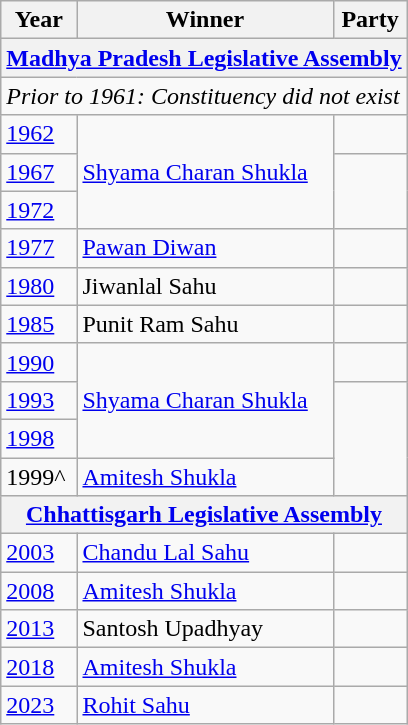<table class="wikitable">
<tr>
<th>Year</th>
<th>Winner</th>
<th colspan=2>Party</th>
</tr>
<tr>
<th colspan=4><a href='#'>Madhya Pradesh Legislative Assembly</a></th>
</tr>
<tr>
<td colspan="4"><em>Prior to 1961: Constituency did not exist</em></td>
</tr>
<tr>
<td><a href='#'>1962</a></td>
<td rowspan="3"><a href='#'>Shyama Charan Shukla</a></td>
<td></td>
</tr>
<tr>
<td><a href='#'>1967</a></td>
</tr>
<tr>
<td><a href='#'>1972</a></td>
</tr>
<tr>
<td><a href='#'>1977</a></td>
<td><a href='#'>Pawan Diwan</a></td>
<td></td>
</tr>
<tr>
<td><a href='#'>1980</a></td>
<td>Jiwanlal Sahu</td>
<td></td>
</tr>
<tr>
<td><a href='#'>1985</a></td>
<td>Punit Ram Sahu</td>
<td></td>
</tr>
<tr>
<td><a href='#'>1990</a></td>
<td rowspan=3><a href='#'>Shyama Charan Shukla</a></td>
<td></td>
</tr>
<tr>
<td><a href='#'>1993</a></td>
</tr>
<tr>
<td><a href='#'>1998</a></td>
</tr>
<tr>
<td>1999^</td>
<td><a href='#'>Amitesh Shukla</a></td>
</tr>
<tr>
<th colspan=4><a href='#'>Chhattisgarh Legislative Assembly</a></th>
</tr>
<tr>
<td><a href='#'>2003</a></td>
<td><a href='#'>Chandu Lal Sahu</a></td>
<td></td>
</tr>
<tr>
<td><a href='#'>2008</a></td>
<td><a href='#'>Amitesh Shukla</a></td>
<td></td>
</tr>
<tr>
<td><a href='#'>2013</a></td>
<td>Santosh Upadhyay</td>
<td></td>
</tr>
<tr>
<td><a href='#'>2018</a></td>
<td><a href='#'>Amitesh Shukla</a></td>
<td></td>
</tr>
<tr>
<td><a href='#'>2023</a></td>
<td><a href='#'>Rohit Sahu</a></td>
<td></td>
</tr>
</table>
